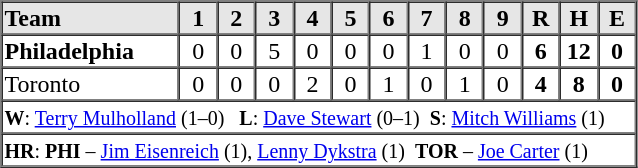<table border=1 cellspacing=0 width=425 style="margin-left:3em;">
<tr style="text-align:center; background-color:#e6e6e6;">
<th align=left width=28%>Team</th>
<th width=6%>1</th>
<th width=6%>2</th>
<th width=6%>3</th>
<th width=6%>4</th>
<th width=6%>5</th>
<th width=6%>6</th>
<th width=6%>7</th>
<th width=6%>8</th>
<th width=6%>9</th>
<th width=6%>R</th>
<th width=6%>H</th>
<th width=6%>E</th>
</tr>
<tr style="text-align:center;">
<td align=left><strong>Philadelphia</strong></td>
<td>0</td>
<td>0</td>
<td>5</td>
<td>0</td>
<td>0</td>
<td>0</td>
<td>1</td>
<td>0</td>
<td>0</td>
<td><strong>6</strong></td>
<td><strong>12</strong></td>
<td><strong>0</strong></td>
</tr>
<tr style="text-align:center;">
<td align=left>Toronto</td>
<td>0</td>
<td>0</td>
<td>0</td>
<td>2</td>
<td>0</td>
<td>1</td>
<td>0</td>
<td>1</td>
<td>0</td>
<td><strong>4</strong></td>
<td><strong>8</strong></td>
<td><strong>0</strong></td>
</tr>
<tr style="text-align:left;">
<td colspan=13><small><strong>W</strong>: <a href='#'>Terry Mulholland</a> (1–0)   <strong>L</strong>: <a href='#'>Dave Stewart</a> (0–1)  <strong>S</strong>: <a href='#'>Mitch Williams</a> (1)</small></td>
</tr>
<tr style="text-align:left;">
<td colspan=13><small><strong>HR</strong>: <strong>PHI</strong> – <a href='#'>Jim Eisenreich</a> (1), <a href='#'>Lenny Dykstra</a> (1)  <strong>TOR</strong> – <a href='#'>Joe Carter</a> (1)</small></td>
</tr>
</table>
